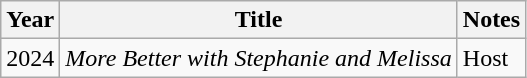<table class="wikitable sortable">
<tr>
<th>Year</th>
<th>Title</th>
<th class="unsortable">Notes</th>
</tr>
<tr>
<td>2024</td>
<td><em>More Better with Stephanie and Melissa</em></td>
<td>Host</td>
</tr>
</table>
